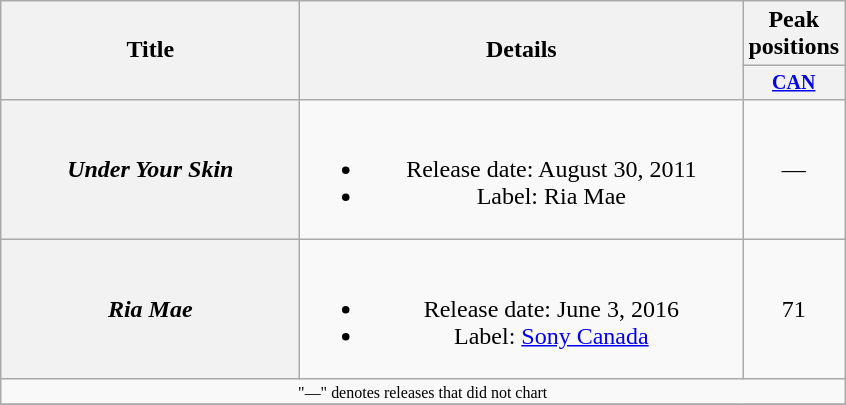<table class="wikitable plainrowheaders" style="text-align:center;">
<tr>
<th rowspan="2" style="width:12em;">Title</th>
<th rowspan="2" style="width:18em;">Details</th>
<th>Peak positions</th>
</tr>
<tr style="font-size:smaller;">
<th style="width:4em;"><a href='#'>CAN</a><br></th>
</tr>
<tr>
<th scope="row"><em>Under Your Skin</em></th>
<td><br><ul><li>Release date: August 30, 2011</li><li>Label: Ria Mae</li></ul></td>
<td>—</td>
</tr>
<tr>
<th scope="row"><em>Ria Mae</em></th>
<td><br><ul><li>Release date: June 3, 2016</li><li>Label: <a href='#'>Sony Canada</a></li></ul></td>
<td>71</td>
</tr>
<tr>
<td colspan="4" style="font-size:8pt">"—" denotes releases that did not chart</td>
</tr>
<tr>
</tr>
</table>
